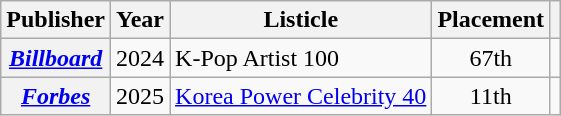<table class="wikitable plainrowheaders sortable" style="text-align:center">
<tr>
<th scope="col">Publisher</th>
<th scope="col">Year</th>
<th scope="col">Listicle</th>
<th scope="col">Placement</th>
<th scope="col" class="unsortable"></th>
</tr>
<tr>
<th scope="row"><em><a href='#'>Billboard</a></em></th>
<td>2024</td>
<td style="text-align:left">K-Pop Artist 100</td>
<td>67th</td>
<td></td>
</tr>
<tr>
<th scope="row"><em><a href='#'>Forbes</a></em></th>
<td>2025</td>
<td style="text-align:left"><a href='#'>Korea Power Celebrity 40</a></td>
<td>11th</td>
<td></td>
</tr>
</table>
